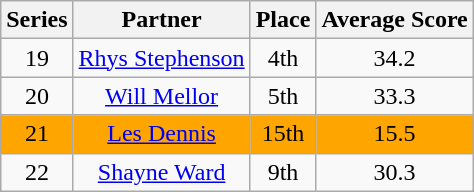<table class="wikitable sortable" style="margin:auto; text-align:center;">
<tr>
<th>Series</th>
<th>Partner</th>
<th>Place</th>
<th>Average Score</th>
</tr>
<tr>
<td>19</td>
<td><a href='#'>Rhys Stephenson</a></td>
<td>4th</td>
<td>34.2</td>
</tr>
<tr>
<td>20</td>
<td><a href='#'>Will Mellor</a></td>
<td>5th</td>
<td>33.3</td>
</tr>
<tr bgcolor="orange">
<td>21</td>
<td><a href='#'>Les Dennis</a></td>
<td>15th</td>
<td>15.5</td>
</tr>
<tr>
<td>22</td>
<td><a href='#'>Shayne Ward</a></td>
<td>9th</td>
<td>30.3</td>
</tr>
</table>
